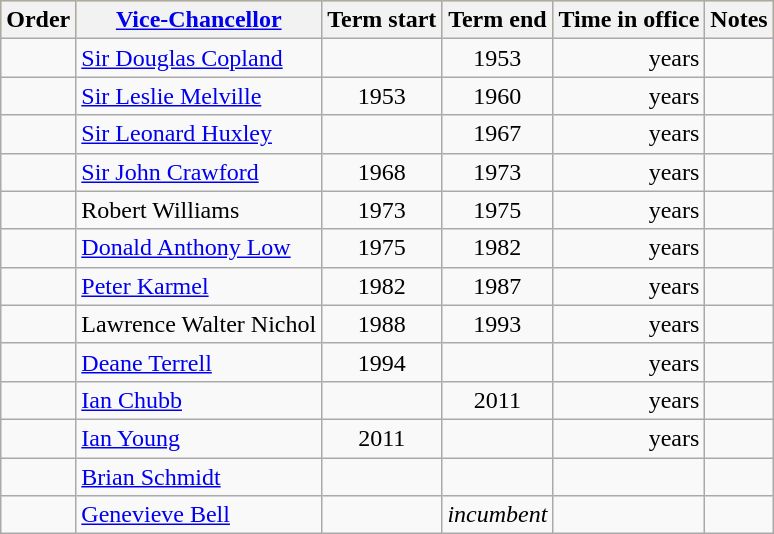<table class="wikitable sortable">
<tr style="background:#fc3;">
<th>Order</th>
<th><a href='#'>Vice-Chancellor</a></th>
<th>Term start</th>
<th>Term end</th>
<th>Time in office</th>
<th>Notes</th>
</tr>
<tr>
<td align=center></td>
<td><a href='#'>Sir Douglas Copland</a></td>
<td align=center></td>
<td align=center>1953</td>
<td align=right> years</td>
<td></td>
</tr>
<tr>
<td align=center></td>
<td><a href='#'>Sir Leslie Melville</a></td>
<td align=center>1953</td>
<td align=center>1960</td>
<td align=right> years</td>
<td></td>
</tr>
<tr>
<td align=center></td>
<td><a href='#'>Sir Leonard Huxley</a></td>
<td align=center></td>
<td align=center>1967</td>
<td align=right> years</td>
<td></td>
</tr>
<tr>
<td align=center></td>
<td><a href='#'>Sir John Crawford</a></td>
<td align=center>1968</td>
<td align=center>1973</td>
<td align=right> years</td>
<td></td>
</tr>
<tr>
<td align=center></td>
<td>Robert Williams</td>
<td align=center>1973</td>
<td align=center>1975</td>
<td align=right> years</td>
<td></td>
</tr>
<tr>
<td align=center></td>
<td><a href='#'>Donald Anthony Low</a></td>
<td align=center>1975</td>
<td align=center>1982</td>
<td align=right> years</td>
<td></td>
</tr>
<tr>
<td align=center></td>
<td><a href='#'>Peter Karmel</a></td>
<td align=center>1982</td>
<td align=center>1987</td>
<td align=right> years</td>
<td></td>
</tr>
<tr>
<td align=center></td>
<td>Lawrence Walter Nichol</td>
<td align=center>1988</td>
<td align=center>1993</td>
<td align=right> years</td>
<td></td>
</tr>
<tr>
<td align=center></td>
<td><a href='#'>Deane Terrell</a></td>
<td align=center>1994</td>
<td align=center></td>
<td align=right> years</td>
<td></td>
</tr>
<tr>
<td align=center></td>
<td><a href='#'>Ian Chubb</a></td>
<td align=center></td>
<td align=center>2011</td>
<td align=right> years</td>
<td></td>
</tr>
<tr>
<td align=center></td>
<td><a href='#'>Ian Young</a></td>
<td align=center>2011</td>
<td align=center></td>
<td align=right> years</td>
<td></td>
</tr>
<tr>
<td align=center></td>
<td><a href='#'>Brian Schmidt</a></td>
<td align=center></td>
<td align=center></td>
<td align=right></td>
<td></td>
</tr>
<tr>
<td align=center></td>
<td><a href='#'>Genevieve Bell</a></td>
<td align=center></td>
<td align=center><em>incumbent</em></td>
<td></td>
<td></td>
</tr>
</table>
